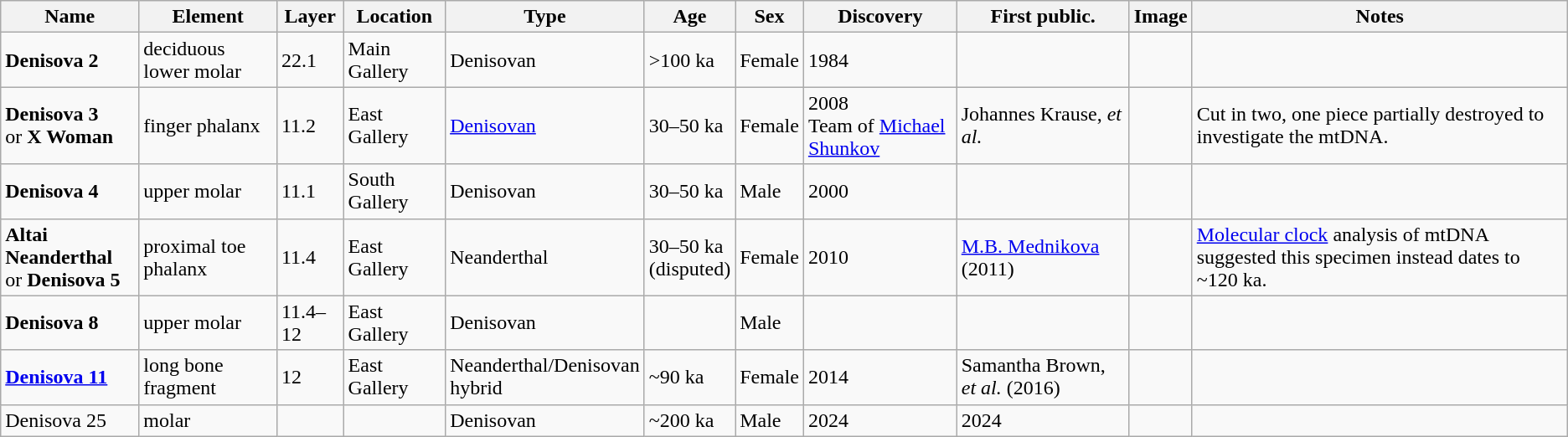<table class="sortable wikitable">
<tr>
<th>Name</th>
<th>Element</th>
<th>Layer</th>
<th>Location</th>
<th>Type</th>
<th>Age</th>
<th>Sex</th>
<th>Discovery</th>
<th>First public.</th>
<th>Image</th>
<th>Notes</th>
</tr>
<tr>
<td><strong>Denisova 2</strong></td>
<td>deciduous lower molar</td>
<td>22.1</td>
<td>Main Gallery</td>
<td>Denisovan</td>
<td>>100 ka</td>
<td>Female</td>
<td>1984</td>
<td></td>
<td></td>
<td></td>
</tr>
<tr>
<td><strong>Denisova 3</strong><br> or <strong>X Woman</strong></td>
<td>finger phalanx</td>
<td>11.2</td>
<td>East Gallery</td>
<td><a href='#'>Denisovan</a></td>
<td>30–50 ka</td>
<td>Female</td>
<td>2008<br>Team of <a href='#'>Michael Shunkov</a></td>
<td>Johannes Krause, <em>et al.</em></td>
<td></td>
<td>Cut in two, one piece partially destroyed to investigate the mtDNA.</td>
</tr>
<tr>
<td><strong>Denisova 4</strong></td>
<td>upper molar</td>
<td>11.1</td>
<td>South Gallery</td>
<td>Denisovan</td>
<td>30–50 ka</td>
<td>Male</td>
<td>2000</td>
<td></td>
<td></td>
<td></td>
</tr>
<tr>
<td><strong>Altai Neanderthal</strong><br>or <strong>Denisova 5</strong></td>
<td>proximal toe phalanx</td>
<td>11.4</td>
<td>East Gallery</td>
<td>Neanderthal</td>
<td>30–50 ka<br>(disputed)</td>
<td>Female</td>
<td>2010</td>
<td><a href='#'>M.B. Mednikova</a> (2011)</td>
<td align=center></td>
<td><a href='#'>Molecular clock</a> analysis of mtDNA suggested this specimen instead dates to ~120 ka.</td>
</tr>
<tr>
<td><strong>Denisova 8</strong></td>
<td>upper molar</td>
<td>11.4–12</td>
<td>East Gallery</td>
<td>Denisovan</td>
<td></td>
<td>Male</td>
<td></td>
<td></td>
<td></td>
</tr>
<tr>
<td><strong><a href='#'>Denisova 11</a></strong></td>
<td>long bone fragment</td>
<td>12</td>
<td>East Gallery</td>
<td>Neanderthal/Denisovan<br>hybrid</td>
<td>~90 ka</td>
<td>Female</td>
<td>2014</td>
<td>Samantha Brown, <em>et al.</em> (2016)</td>
<td></td>
<td></td>
</tr>
<tr>
<td>Denisova 25</td>
<td>molar</td>
<td></td>
<td></td>
<td>Denisovan</td>
<td>~200 ka</td>
<td>Male</td>
<td>2024</td>
<td>2024</td>
<td></td>
<td></td>
</tr>
</table>
